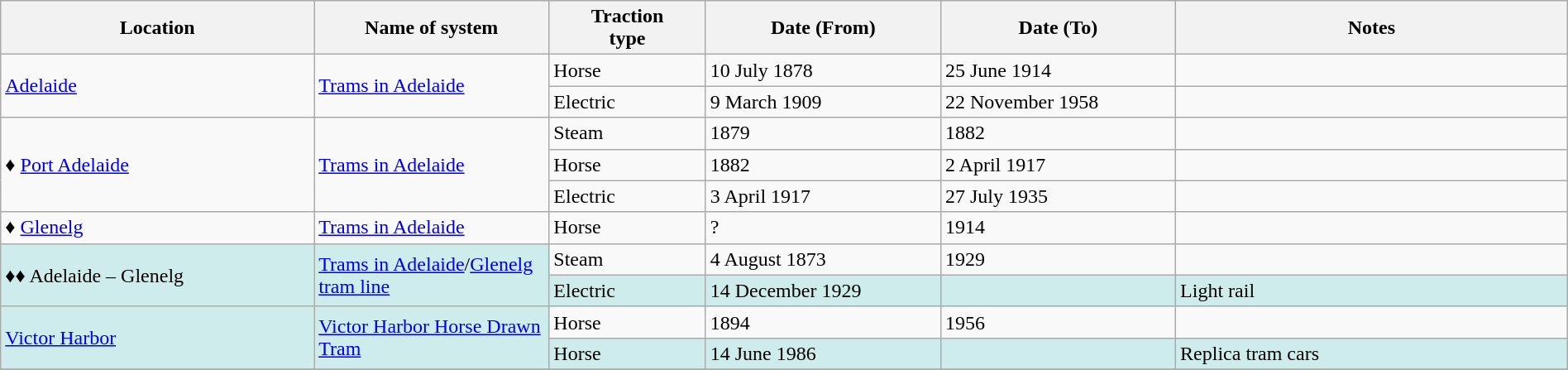<table class="wikitable" width=100%>
<tr>
<th width=20%>Location</th>
<th width=15%>Name of system</th>
<th width=10%>Traction<br>type</th>
<th width=15%>Date (From)</th>
<th width=15%>Date (To)</th>
<th width=25%>Notes</th>
</tr>
<tr>
<td rowspan="2"><a href='#'>Adelaide</a></td>
<td rowspan="2"><a href='#'>Trams in Adelaide</a></td>
<td>Horse</td>
<td>10 July 1878</td>
<td>25 June 1914</td>
<td> </td>
</tr>
<tr>
<td>Electric</td>
<td>9 March 1909</td>
<td>22 November 1958</td>
<td></td>
</tr>
<tr>
<td rowspan="3">♦ <a href='#'>Port Adelaide</a></td>
<td rowspan="3"><a href='#'>Trams in Adelaide</a></td>
<td>Steam</td>
<td>1879</td>
<td>1882</td>
<td> </td>
</tr>
<tr>
<td>Horse</td>
<td>1882</td>
<td>2 April 1917</td>
<td> </td>
</tr>
<tr>
<td>Electric</td>
<td>3 April 1917</td>
<td>27 July 1935</td>
<td> </td>
</tr>
<tr>
<td>♦ <a href='#'>Glenelg</a></td>
<td><a href='#'>Trams in Adelaide</a></td>
<td>Horse</td>
<td>?</td>
<td>1914</td>
<td> </td>
</tr>
<tr>
<td style="background:#CFECEC" rowspan="2">♦♦ Adelaide – Glenelg</td>
<td style="background:#CFECEC" rowspan="2"><a href='#'>Trams in Adelaide</a>/<a href='#'>Glenelg tram line</a></td>
<td>Steam</td>
<td>4 August 1873</td>
<td>1929</td>
<td></td>
</tr>
<tr>
<td style="background:#CFECEC">Electric</td>
<td style="background:#CFECEC">14 December 1929</td>
<td style="background:#CFECEC"></td>
<td style="background:#CFECEC">Light rail</td>
</tr>
<tr>
<td style="background:#CFECEC" rowspan="2"><a href='#'>Victor Harbor</a></td>
<td style="background:#CFECEC" rowspan="2"><a href='#'>Victor Harbor Horse Drawn Tram</a></td>
<td>Horse</td>
<td>1894</td>
<td>1956</td>
<td></td>
</tr>
<tr>
<td style="background:#CFECEC">Horse</td>
<td style="background:#CFECEC">14 June 1986</td>
<td style="background:#CFECEC"></td>
<td style="background:#CFECEC">Replica tram cars</td>
</tr>
<tr>
</tr>
</table>
